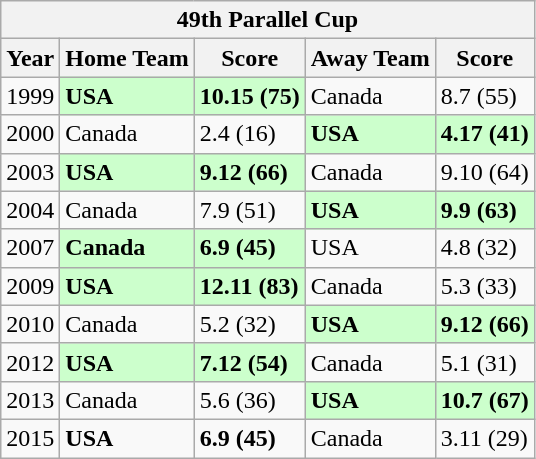<table class="wikitable">
<tr>
<th colspan="5">49th Parallel Cup</th>
</tr>
<tr>
<th>Year</th>
<th>Home Team</th>
<th>Score</th>
<th>Away Team</th>
<th>Score</th>
</tr>
<tr>
<td>1999</td>
<td style="background:#ccffcc;"> <strong>USA</strong></td>
<td style="background:#ccffcc;"><strong>10.15 (75)</strong></td>
<td> Canada</td>
<td>8.7 (55)</td>
</tr>
<tr>
<td>2000</td>
<td> Canada</td>
<td>2.4 (16)</td>
<td style="background:#ccffcc;"> <strong>USA</strong></td>
<td style="background:#ccffcc;"><strong>4.17 (41)</strong></td>
</tr>
<tr>
<td>2003</td>
<td style="background:#ccffcc;"> <strong>USA</strong></td>
<td style="background:#ccffcc;"><strong>9.12 (66)</strong></td>
<td> Canada</td>
<td>9.10 (64)</td>
</tr>
<tr>
<td>2004</td>
<td> Canada</td>
<td>7.9 (51)</td>
<td style="background:#ccffcc;"> <strong>USA</strong></td>
<td style="background:#ccffcc;"><strong>9.9 (63)</strong></td>
</tr>
<tr>
<td>2007</td>
<td style="background:#ccffcc;"> <strong>Canada</strong></td>
<td style="background:#ccffcc;"><strong>6.9 (45)</strong></td>
<td> USA</td>
<td>4.8 (32)</td>
</tr>
<tr>
<td>2009</td>
<td style="background:#ccffcc;"> <strong>USA</strong></td>
<td style="background:#ccffcc;"><strong>12.11 (83)</strong></td>
<td> Canada</td>
<td>5.3 (33)</td>
</tr>
<tr>
<td>2010</td>
<td> Canada</td>
<td>5.2 (32)</td>
<td style="background:#ccffcc;"> <strong>USA</strong></td>
<td style="background:#ccffcc;"><strong>9.12 (66)</strong></td>
</tr>
<tr>
<td>2012</td>
<td style="background:#ccffcc;"> <strong>USA</strong></td>
<td style="background:#ccffcc;"><strong>7.12 (54)</strong></td>
<td> Canada</td>
<td>5.1 (31)</td>
</tr>
<tr>
<td>2013</td>
<td> Canada</td>
<td>5.6 (36)</td>
<td style="background:#ccffcc;"> <strong>USA</strong></td>
<td style="background:#ccffcc;"><strong>10.7 (67)</strong></td>
</tr>
<tr>
<td>2015</td>
<td> <strong>USA</strong></td>
<td><strong>6.9 (45)</strong></td>
<td> Canada</td>
<td>3.11 (29)</td>
</tr>
</table>
